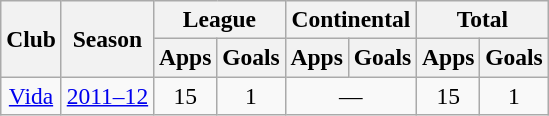<table class="wikitable" style="font-size:98%; text-align: center;">
<tr>
<th rowspan="2">Club</th>
<th rowspan="2">Season</th>
<th colspan="2">League</th>
<th colspan="2">Continental</th>
<th colspan="2">Total</th>
</tr>
<tr>
<th>Apps</th>
<th>Goals</th>
<th>Apps</th>
<th>Goals</th>
<th>Apps</th>
<th>Goals</th>
</tr>
<tr>
<td rowspan="1" valign="center"><a href='#'>Vida</a></td>
<td><a href='#'>2011–12</a></td>
<td>15</td>
<td>1</td>
<td colspan=2>—</td>
<td>15</td>
<td>1</td>
</tr>
</table>
